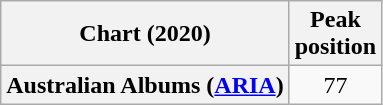<table class="wikitable plainrowheaders">
<tr>
<th scope="col">Chart (2020)</th>
<th scope="col">Peak<br>position</th>
</tr>
<tr>
<th scope="row">Australian Albums (<a href='#'>ARIA</a>)</th>
<td align="center">77</td>
</tr>
</table>
